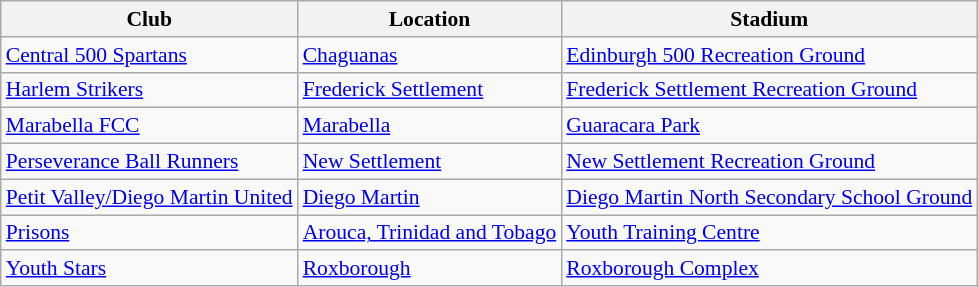<table class="sortable wikitable" style="font-size:90%;">
<tr>
<th>Club</th>
<th>Location</th>
<th>Stadium</th>
</tr>
<tr>
<td><a href='#'>Central 500 Spartans</a></td>
<td><a href='#'>Chaguanas</a></td>
<td><a href='#'>Edinburgh 500 Recreation Ground</a></td>
</tr>
<tr>
<td><a href='#'>Harlem Strikers</a></td>
<td><a href='#'>Frederick Settlement</a></td>
<td><a href='#'>Frederick Settlement Recreation Ground</a></td>
</tr>
<tr>
<td><a href='#'>Marabella FCC</a></td>
<td><a href='#'>Marabella</a></td>
<td><a href='#'>Guaracara Park</a></td>
</tr>
<tr>
<td><a href='#'>Perseverance Ball Runners</a></td>
<td><a href='#'>New Settlement</a></td>
<td><a href='#'>New Settlement Recreation Ground</a></td>
</tr>
<tr>
<td><a href='#'>Petit Valley/Diego Martin United</a></td>
<td><a href='#'>Diego Martin</a></td>
<td><a href='#'>Diego Martin North Secondary School Ground</a></td>
</tr>
<tr>
<td><a href='#'>Prisons</a></td>
<td><a href='#'>Arouca, Trinidad and Tobago</a></td>
<td><a href='#'>Youth Training Centre</a></td>
</tr>
<tr>
<td><a href='#'>Youth Stars</a></td>
<td><a href='#'>Roxborough</a></td>
<td><a href='#'>Roxborough Complex</a></td>
</tr>
</table>
